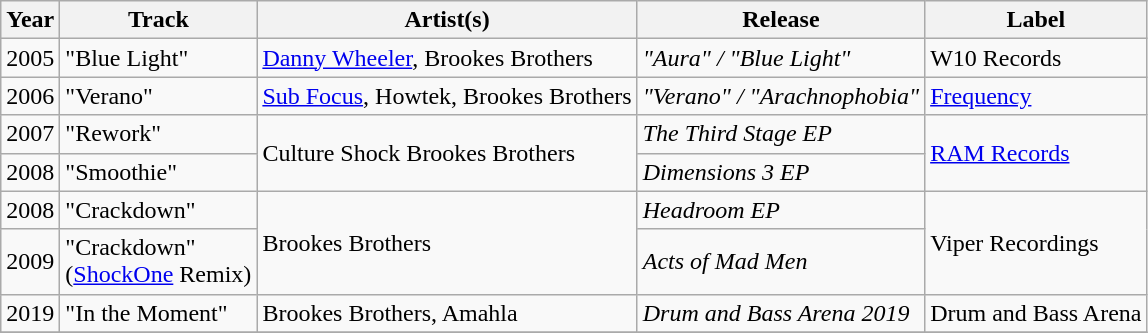<table class="wikitable">
<tr>
<th>Year</th>
<th>Track</th>
<th>Artist(s)</th>
<th>Release</th>
<th>Label</th>
</tr>
<tr>
<td>2005</td>
<td>"Blue Light"</td>
<td><a href='#'>Danny Wheeler</a>, Brookes Brothers</td>
<td><em>"Aura" / "Blue Light"</em></td>
<td>W10 Records</td>
</tr>
<tr>
<td>2006</td>
<td>"Verano"</td>
<td><a href='#'>Sub Focus</a>, Howtek, Brookes Brothers</td>
<td><em>"Verano" / "Arachnophobia"</em></td>
<td><a href='#'>Frequency</a></td>
</tr>
<tr>
<td>2007</td>
<td>"Rework"</td>
<td rowspan="2">Culture Shock Brookes Brothers</td>
<td><em>The Third Stage EP</em></td>
<td rowspan="2"><a href='#'>RAM Records</a></td>
</tr>
<tr>
<td>2008</td>
<td>"Smoothie"</td>
<td><em>Dimensions 3 EP</em></td>
</tr>
<tr>
<td>2008</td>
<td>"Crackdown"</td>
<td rowspan="2">Brookes Brothers</td>
<td><em>Headroom EP</em></td>
<td rowspan="2">Viper Recordings</td>
</tr>
<tr>
<td>2009</td>
<td>"Crackdown"<br>(<a href='#'>ShockOne</a> Remix)</td>
<td><em>Acts of Mad Men</em></td>
</tr>
<tr>
<td>2019</td>
<td>"In the Moment"</td>
<td>Brookes Brothers, Amahla</td>
<td><em>Drum and Bass Arena 2019</em></td>
<td>Drum and Bass Arena</td>
</tr>
<tr>
</tr>
</table>
